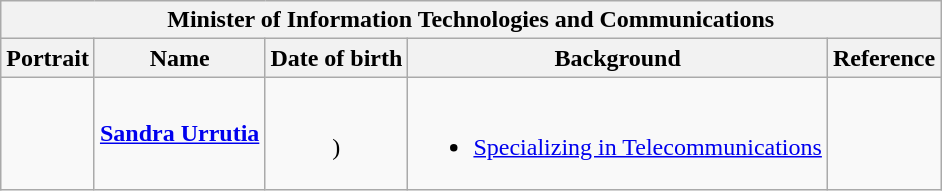<table class="wikitable collapsible" style="text-align:center;">
<tr>
<th colspan="5">Minister of Information Technologies and Communications</th>
</tr>
<tr>
<th>Portrait</th>
<th>Name</th>
<th>Date of birth</th>
<th>Background</th>
<th>Reference</th>
</tr>
<tr>
<td></td>
<td><strong><a href='#'>Sandra Urrutia</a></strong></td>
<td><br>)</td>
<td><br><ul><li><a href='#'>Specializing in Telecommunications</a></li></ul></td>
<td></td>
</tr>
</table>
